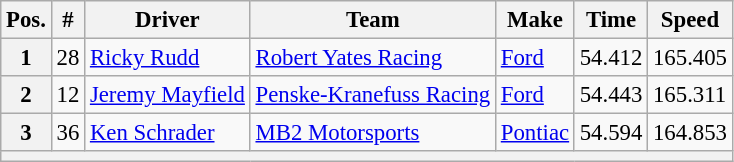<table class="wikitable" style="font-size:95%">
<tr>
<th>Pos.</th>
<th>#</th>
<th>Driver</th>
<th>Team</th>
<th>Make</th>
<th>Time</th>
<th>Speed</th>
</tr>
<tr>
<th>1</th>
<td>28</td>
<td><a href='#'>Ricky Rudd</a></td>
<td><a href='#'>Robert Yates Racing</a></td>
<td><a href='#'>Ford</a></td>
<td>54.412</td>
<td>165.405</td>
</tr>
<tr>
<th>2</th>
<td>12</td>
<td><a href='#'>Jeremy Mayfield</a></td>
<td><a href='#'>Penske-Kranefuss Racing</a></td>
<td><a href='#'>Ford</a></td>
<td>54.443</td>
<td>165.311</td>
</tr>
<tr>
<th>3</th>
<td>36</td>
<td><a href='#'>Ken Schrader</a></td>
<td><a href='#'>MB2 Motorsports</a></td>
<td><a href='#'>Pontiac</a></td>
<td>54.594</td>
<td>164.853</td>
</tr>
<tr>
<th colspan="7"></th>
</tr>
</table>
